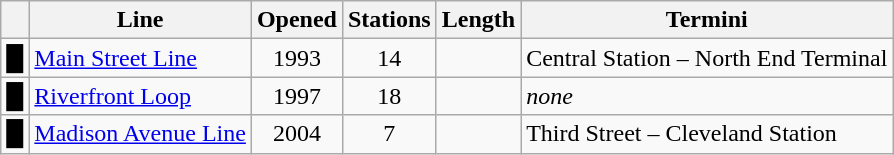<table class="wikitable">
<tr>
<th></th>
<th>Line</th>
<th>Opened</th>
<th>Stations</th>
<th>Length</th>
<th>Termini</th>
</tr>
<tr>
<td><span>█</span></td>
<td><a href='#'>Main Street Line</a></td>
<td align="center">1993</td>
<td align="center">14</td>
<td></td>
<td>Central Station – North End Terminal</td>
</tr>
<tr>
<td><span>█</span></td>
<td><a href='#'>Riverfront Loop</a></td>
<td align="center">1997</td>
<td align="center">18</td>
<td></td>
<td><em>none</em></td>
</tr>
<tr>
<td><span>█</span></td>
<td><a href='#'>Madison Avenue Line</a></td>
<td align="center">2004</td>
<td align="center">7</td>
<td></td>
<td>Third Street – Cleveland Station</td>
</tr>
</table>
